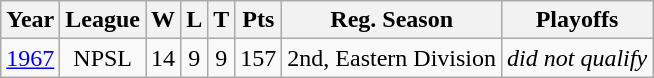<table class="wikitable" style="text-align:center">
<tr>
<th>Year</th>
<th>League</th>
<th>W</th>
<th>L</th>
<th>T</th>
<th>Pts</th>
<th>Reg. Season</th>
<th>Playoffs</th>
</tr>
<tr>
<td><a href='#'>1967</a></td>
<td>NPSL</td>
<td>14</td>
<td>9</td>
<td>9</td>
<td>157</td>
<td>2nd, Eastern Division</td>
<td><em>did not qualify</em></td>
</tr>
</table>
